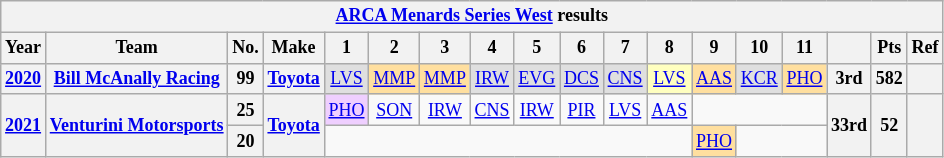<table class="wikitable" style="text-align:center; font-size:75%">
<tr>
<th colspan=18><a href='#'>ARCA Menards Series West</a> results</th>
</tr>
<tr>
<th>Year</th>
<th>Team</th>
<th>No.</th>
<th>Make</th>
<th>1</th>
<th>2</th>
<th>3</th>
<th>4</th>
<th>5</th>
<th>6</th>
<th>7</th>
<th>8</th>
<th>9</th>
<th>10</th>
<th>11</th>
<th></th>
<th>Pts</th>
<th>Ref</th>
</tr>
<tr>
<th><a href='#'>2020</a></th>
<th><a href='#'>Bill McAnally Racing</a></th>
<th>99</th>
<th><a href='#'>Toyota</a></th>
<td style="background:#DFDFDF;"><a href='#'>LVS</a><br></td>
<td style="background:#FFDF9F;"><a href='#'>MMP</a><br></td>
<td style="background:#FFDF9F;"><a href='#'>MMP</a><br></td>
<td style="background:#DFDFDF;"><a href='#'>IRW</a><br></td>
<td style="background:#DFDFDF;"><a href='#'>EVG</a><br></td>
<td style="background:#DFDFDF;"><a href='#'>DCS</a><br></td>
<td style="background:#DFDFDF;"><a href='#'>CNS</a><br></td>
<td style="background:#FFFFBF;"><a href='#'>LVS</a><br></td>
<td style="background:#FFDF9F;"><a href='#'>AAS</a><br></td>
<td style="background:#DFDFDF;"><a href='#'>KCR</a><br></td>
<td style="background:#FFDF9F;"><a href='#'>PHO</a><br></td>
<th>3rd</th>
<th>582</th>
<th></th>
</tr>
<tr>
<th rowspan=2><a href='#'>2021</a></th>
<th rowspan=2><a href='#'>Venturini Motorsports</a></th>
<th>25</th>
<th rowspan=2><a href='#'>Toyota</a></th>
<td style="background:#EFCFFF;"><a href='#'>PHO</a><br></td>
<td><a href='#'>SON</a></td>
<td><a href='#'>IRW</a></td>
<td><a href='#'>CNS</a></td>
<td><a href='#'>IRW</a></td>
<td><a href='#'>PIR</a></td>
<td><a href='#'>LVS</a></td>
<td><a href='#'>AAS</a></td>
<td colspan=3></td>
<th rowspan=2>33rd</th>
<th rowspan=2>52</th>
<th rowspan=2></th>
</tr>
<tr>
<th>20</th>
<td colspan=8></td>
<td style="background:#FFDF9F;"><a href='#'>PHO</a><br></td>
<td colspan=2></td>
</tr>
</table>
